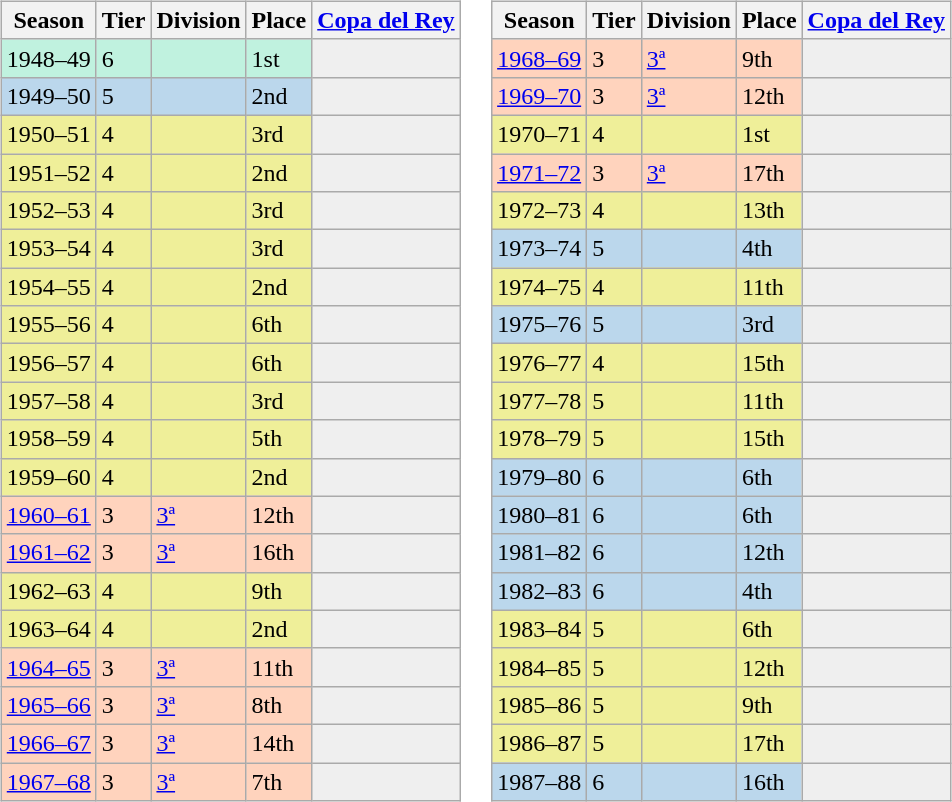<table>
<tr>
<td valign="top" width=0%><br><table class="wikitable">
<tr style="background:#f0f6fa;">
<th>Season</th>
<th>Tier</th>
<th>Division</th>
<th>Place</th>
<th><a href='#'>Copa del Rey</a></th>
</tr>
<tr>
<td style="background:#C0F2DF;">1948–49</td>
<td style="background:#C0F2DF;">6</td>
<td style="background:#C0F2DF;"></td>
<td style="background:#C0F2DF;">1st</td>
<th style="background:#efefef;"></th>
</tr>
<tr>
<td style="background:#BBD7EC;">1949–50</td>
<td style="background:#BBD7EC;">5</td>
<td style="background:#BBD7EC;"></td>
<td style="background:#BBD7EC;">2nd</td>
<th style="background:#efefef;"></th>
</tr>
<tr>
<td style="background:#EFEF99;">1950–51</td>
<td style="background:#EFEF99;">4</td>
<td style="background:#EFEF99;"></td>
<td style="background:#EFEF99;">3rd</td>
<th style="background:#efefef;"></th>
</tr>
<tr>
<td style="background:#EFEF99;">1951–52</td>
<td style="background:#EFEF99;">4</td>
<td style="background:#EFEF99;"></td>
<td style="background:#EFEF99;">2nd</td>
<th style="background:#efefef;"></th>
</tr>
<tr>
<td style="background:#EFEF99;">1952–53</td>
<td style="background:#EFEF99;">4</td>
<td style="background:#EFEF99;"></td>
<td style="background:#EFEF99;">3rd</td>
<th style="background:#efefef;"></th>
</tr>
<tr>
<td style="background:#EFEF99;">1953–54</td>
<td style="background:#EFEF99;">4</td>
<td style="background:#EFEF99;"></td>
<td style="background:#EFEF99;">3rd</td>
<th style="background:#efefef;"></th>
</tr>
<tr>
<td style="background:#EFEF99;">1954–55</td>
<td style="background:#EFEF99;">4</td>
<td style="background:#EFEF99;"></td>
<td style="background:#EFEF99;">2nd</td>
<th style="background:#efefef;"></th>
</tr>
<tr>
<td style="background:#EFEF99;">1955–56</td>
<td style="background:#EFEF99;">4</td>
<td style="background:#EFEF99;"></td>
<td style="background:#EFEF99;">6th</td>
<th style="background:#efefef;"></th>
</tr>
<tr>
<td style="background:#EFEF99;">1956–57</td>
<td style="background:#EFEF99;">4</td>
<td style="background:#EFEF99;"></td>
<td style="background:#EFEF99;">6th</td>
<th style="background:#efefef;"></th>
</tr>
<tr>
<td style="background:#EFEF99;">1957–58</td>
<td style="background:#EFEF99;">4</td>
<td style="background:#EFEF99;"></td>
<td style="background:#EFEF99;">3rd</td>
<th style="background:#efefef;"></th>
</tr>
<tr>
<td style="background:#EFEF99;">1958–59</td>
<td style="background:#EFEF99;">4</td>
<td style="background:#EFEF99;"></td>
<td style="background:#EFEF99;">5th</td>
<th style="background:#efefef;"></th>
</tr>
<tr>
<td style="background:#EFEF99;">1959–60</td>
<td style="background:#EFEF99;">4</td>
<td style="background:#EFEF99;"></td>
<td style="background:#EFEF99;">2nd</td>
<th style="background:#efefef;"></th>
</tr>
<tr>
<td style="background:#FFD3BD;"><a href='#'>1960–61</a></td>
<td style="background:#FFD3BD;">3</td>
<td style="background:#FFD3BD;"><a href='#'>3ª</a></td>
<td style="background:#FFD3BD;">12th</td>
<th style="background:#efefef;"></th>
</tr>
<tr>
<td style="background:#FFD3BD;"><a href='#'>1961–62</a></td>
<td style="background:#FFD3BD;">3</td>
<td style="background:#FFD3BD;"><a href='#'>3ª</a></td>
<td style="background:#FFD3BD;">16th</td>
<th style="background:#efefef;"></th>
</tr>
<tr>
<td style="background:#EFEF99;">1962–63</td>
<td style="background:#EFEF99;">4</td>
<td style="background:#EFEF99;"></td>
<td style="background:#EFEF99;">9th</td>
<th style="background:#efefef;"></th>
</tr>
<tr>
<td style="background:#EFEF99;">1963–64</td>
<td style="background:#EFEF99;">4</td>
<td style="background:#EFEF99;"></td>
<td style="background:#EFEF99;">2nd</td>
<th style="background:#efefef;"></th>
</tr>
<tr>
<td style="background:#FFD3BD;"><a href='#'>1964–65</a></td>
<td style="background:#FFD3BD;">3</td>
<td style="background:#FFD3BD;"><a href='#'>3ª</a></td>
<td style="background:#FFD3BD;">11th</td>
<th style="background:#efefef;"></th>
</tr>
<tr>
<td style="background:#FFD3BD;"><a href='#'>1965–66</a></td>
<td style="background:#FFD3BD;">3</td>
<td style="background:#FFD3BD;"><a href='#'>3ª</a></td>
<td style="background:#FFD3BD;">8th</td>
<th style="background:#efefef;"></th>
</tr>
<tr>
<td style="background:#FFD3BD;"><a href='#'>1966–67</a></td>
<td style="background:#FFD3BD;">3</td>
<td style="background:#FFD3BD;"><a href='#'>3ª</a></td>
<td style="background:#FFD3BD;">14th</td>
<th style="background:#efefef;"></th>
</tr>
<tr>
<td style="background:#FFD3BD;"><a href='#'>1967–68</a></td>
<td style="background:#FFD3BD;">3</td>
<td style="background:#FFD3BD;"><a href='#'>3ª</a></td>
<td style="background:#FFD3BD;">7th</td>
<th style="background:#efefef;"></th>
</tr>
</table>
</td>
<td valign="top" width=0%><br><table class="wikitable">
<tr style="background:#f0f6fa;">
<th>Season</th>
<th>Tier</th>
<th>Division</th>
<th>Place</th>
<th><a href='#'>Copa del Rey</a></th>
</tr>
<tr>
<td style="background:#FFD3BD;"><a href='#'>1968–69</a></td>
<td style="background:#FFD3BD;">3</td>
<td style="background:#FFD3BD;"><a href='#'>3ª</a></td>
<td style="background:#FFD3BD;">9th</td>
<th style="background:#efefef;"></th>
</tr>
<tr>
<td style="background:#FFD3BD;"><a href='#'>1969–70</a></td>
<td style="background:#FFD3BD;">3</td>
<td style="background:#FFD3BD;"><a href='#'>3ª</a></td>
<td style="background:#FFD3BD;">12th</td>
<th style="background:#efefef;"></th>
</tr>
<tr>
<td style="background:#EFEF99;">1970–71</td>
<td style="background:#EFEF99;">4</td>
<td style="background:#EFEF99;"></td>
<td style="background:#EFEF99;">1st</td>
<th style="background:#efefef;"></th>
</tr>
<tr>
<td style="background:#FFD3BD;"><a href='#'>1971–72</a></td>
<td style="background:#FFD3BD;">3</td>
<td style="background:#FFD3BD;"><a href='#'>3ª</a></td>
<td style="background:#FFD3BD;">17th</td>
<th style="background:#efefef;"></th>
</tr>
<tr>
<td style="background:#EFEF99;">1972–73</td>
<td style="background:#EFEF99;">4</td>
<td style="background:#EFEF99;"></td>
<td style="background:#EFEF99;">13th</td>
<th style="background:#efefef;"></th>
</tr>
<tr>
<td style="background:#BBD7EC;">1973–74</td>
<td style="background:#BBD7EC;">5</td>
<td style="background:#BBD7EC;"></td>
<td style="background:#BBD7EC;">4th</td>
<th style="background:#efefef;"></th>
</tr>
<tr>
<td style="background:#EFEF99;">1974–75</td>
<td style="background:#EFEF99;">4</td>
<td style="background:#EFEF99;"></td>
<td style="background:#EFEF99;">11th</td>
<th style="background:#efefef;"></th>
</tr>
<tr>
<td style="background:#BBD7EC;">1975–76</td>
<td style="background:#BBD7EC;">5</td>
<td style="background:#BBD7EC;"></td>
<td style="background:#BBD7EC;">3rd</td>
<th style="background:#efefef;"></th>
</tr>
<tr>
<td style="background:#EFEF99;">1976–77</td>
<td style="background:#EFEF99;">4</td>
<td style="background:#EFEF99;"></td>
<td style="background:#EFEF99;">15th</td>
<th style="background:#efefef;"></th>
</tr>
<tr>
<td style="background:#EFEF99;">1977–78</td>
<td style="background:#EFEF99;">5</td>
<td style="background:#EFEF99;"></td>
<td style="background:#EFEF99;">11th</td>
<th style="background:#efefef;"></th>
</tr>
<tr>
<td style="background:#EFEF99;">1978–79</td>
<td style="background:#EFEF99;">5</td>
<td style="background:#EFEF99;"></td>
<td style="background:#EFEF99;">15th</td>
<th style="background:#efefef;"></th>
</tr>
<tr>
<td style="background:#BBD7EC;">1979–80</td>
<td style="background:#BBD7EC;">6</td>
<td style="background:#BBD7EC;"></td>
<td style="background:#BBD7EC;">6th</td>
<th style="background:#efefef;"></th>
</tr>
<tr>
<td style="background:#BBD7EC;">1980–81</td>
<td style="background:#BBD7EC;">6</td>
<td style="background:#BBD7EC;"></td>
<td style="background:#BBD7EC;">6th</td>
<th style="background:#efefef;"></th>
</tr>
<tr>
<td style="background:#BBD7EC;">1981–82</td>
<td style="background:#BBD7EC;">6</td>
<td style="background:#BBD7EC;"></td>
<td style="background:#BBD7EC;">12th</td>
<th style="background:#efefef;"></th>
</tr>
<tr>
<td style="background:#BBD7EC;">1982–83</td>
<td style="background:#BBD7EC;">6</td>
<td style="background:#BBD7EC;"></td>
<td style="background:#BBD7EC;">4th</td>
<th style="background:#efefef;"></th>
</tr>
<tr>
<td style="background:#EFEF99;">1983–84</td>
<td style="background:#EFEF99;">5</td>
<td style="background:#EFEF99;"></td>
<td style="background:#EFEF99;">6th</td>
<th style="background:#efefef;"></th>
</tr>
<tr>
<td style="background:#EFEF99;">1984–85</td>
<td style="background:#EFEF99;">5</td>
<td style="background:#EFEF99;"></td>
<td style="background:#EFEF99;">12th</td>
<th style="background:#efefef;"></th>
</tr>
<tr>
<td style="background:#EFEF99;">1985–86</td>
<td style="background:#EFEF99;">5</td>
<td style="background:#EFEF99;"></td>
<td style="background:#EFEF99;">9th</td>
<th style="background:#efefef;"></th>
</tr>
<tr>
<td style="background:#EFEF99;">1986–87</td>
<td style="background:#EFEF99;">5</td>
<td style="background:#EFEF99;"></td>
<td style="background:#EFEF99;">17th</td>
<th style="background:#efefef;"></th>
</tr>
<tr>
<td style="background:#BBD7EC;">1987–88</td>
<td style="background:#BBD7EC;">6</td>
<td style="background:#BBD7EC;"></td>
<td style="background:#BBD7EC;">16th</td>
<th style="background:#efefef;"></th>
</tr>
</table>
</td>
</tr>
</table>
